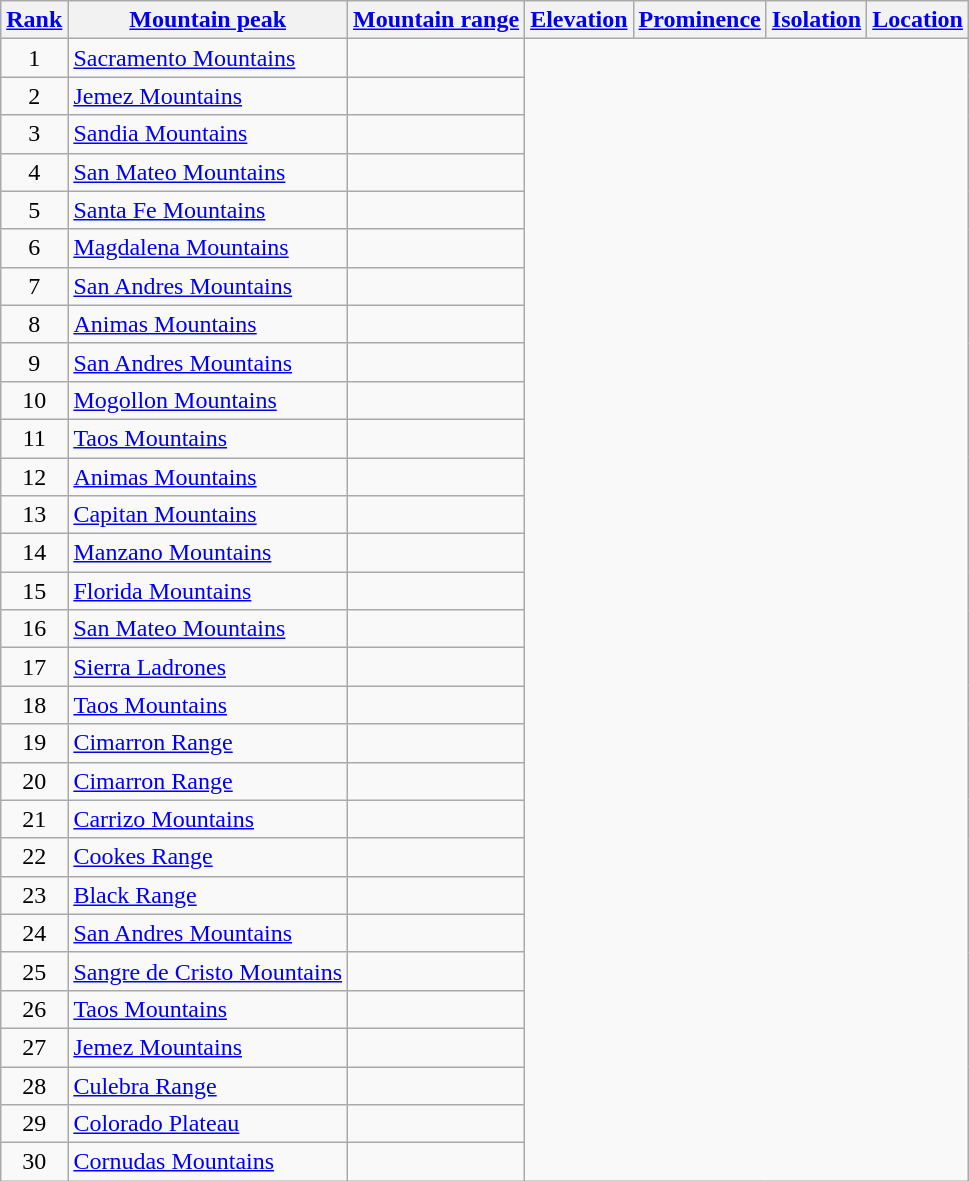<table class="wikitable sortable">
<tr>
<th><a href='#'>Rank</a></th>
<th><a href='#'>Mountain peak</a></th>
<th><a href='#'>Mountain range</a></th>
<th><a href='#'>Elevation</a></th>
<th><a href='#'>Prominence</a></th>
<th><a href='#'>Isolation</a></th>
<th><a href='#'>Location</a></th>
</tr>
<tr>
<td align=center>1<br></td>
<td><a href='#'>Sacramento Mountains</a><br></td>
<td></td>
</tr>
<tr>
<td align=center>2<br></td>
<td><a href='#'>Jemez Mountains</a><br></td>
<td></td>
</tr>
<tr>
<td align=center>3<br></td>
<td><a href='#'>Sandia Mountains</a><br></td>
<td></td>
</tr>
<tr>
<td align=center>4<br></td>
<td><a href='#'>San Mateo Mountains</a><br></td>
<td></td>
</tr>
<tr>
<td align=center>5<br></td>
<td><a href='#'>Santa Fe Mountains</a><br></td>
<td></td>
</tr>
<tr>
<td align=center>6<br></td>
<td><a href='#'>Magdalena Mountains</a><br></td>
<td></td>
</tr>
<tr>
<td align=center>7<br></td>
<td><a href='#'>San Andres Mountains</a><br></td>
<td></td>
</tr>
<tr>
<td align=center>8<br></td>
<td><a href='#'>Animas Mountains</a><br></td>
<td></td>
</tr>
<tr>
<td align=center>9<br></td>
<td><a href='#'>San Andres Mountains</a><br></td>
<td></td>
</tr>
<tr>
<td align=center>10<br></td>
<td><a href='#'>Mogollon Mountains</a><br></td>
<td></td>
</tr>
<tr>
<td align=center>11<br></td>
<td><a href='#'>Taos Mountains</a><br></td>
<td></td>
</tr>
<tr>
<td align=center>12<br></td>
<td><a href='#'>Animas Mountains</a><br></td>
<td></td>
</tr>
<tr>
<td align=center>13<br></td>
<td><a href='#'>Capitan Mountains</a><br></td>
<td></td>
</tr>
<tr>
<td align=center>14<br></td>
<td><a href='#'>Manzano Mountains</a><br></td>
<td></td>
</tr>
<tr>
<td align=center>15<br></td>
<td><a href='#'>Florida Mountains</a><br></td>
<td></td>
</tr>
<tr>
<td align=center>16<br></td>
<td><a href='#'>San Mateo Mountains</a><br></td>
<td></td>
</tr>
<tr>
<td align=center>17<br></td>
<td><a href='#'>Sierra Ladrones</a><br></td>
<td></td>
</tr>
<tr>
<td align=center>18<br></td>
<td><a href='#'>Taos Mountains</a><br></td>
<td></td>
</tr>
<tr>
<td align=center>19<br></td>
<td><a href='#'>Cimarron Range</a><br></td>
<td></td>
</tr>
<tr>
<td align=center>20<br></td>
<td><a href='#'>Cimarron Range</a><br></td>
<td></td>
</tr>
<tr>
<td align=center>21<br></td>
<td><a href='#'>Carrizo Mountains</a><br></td>
<td></td>
</tr>
<tr>
<td align=center>22<br></td>
<td><a href='#'>Cookes Range</a><br></td>
<td></td>
</tr>
<tr>
<td align=center>23<br></td>
<td><a href='#'>Black Range</a><br></td>
<td></td>
</tr>
<tr>
<td align=center>24<br></td>
<td><a href='#'>San Andres Mountains</a><br></td>
<td></td>
</tr>
<tr>
<td align=center>25<br></td>
<td><a href='#'>Sangre de Cristo Mountains</a><br></td>
<td></td>
</tr>
<tr>
<td align=center>26<br></td>
<td><a href='#'>Taos Mountains</a><br></td>
<td></td>
</tr>
<tr>
<td align=center>27<br></td>
<td><a href='#'>Jemez Mountains</a><br></td>
<td></td>
</tr>
<tr>
<td align=center>28<br></td>
<td><a href='#'>Culebra Range</a><br></td>
<td></td>
</tr>
<tr>
<td align=center>29<br></td>
<td><a href='#'>Colorado Plateau</a><br></td>
<td></td>
</tr>
<tr>
<td align=center>30<br></td>
<td><a href='#'>Cornudas Mountains</a><br></td>
<td></td>
</tr>
</table>
